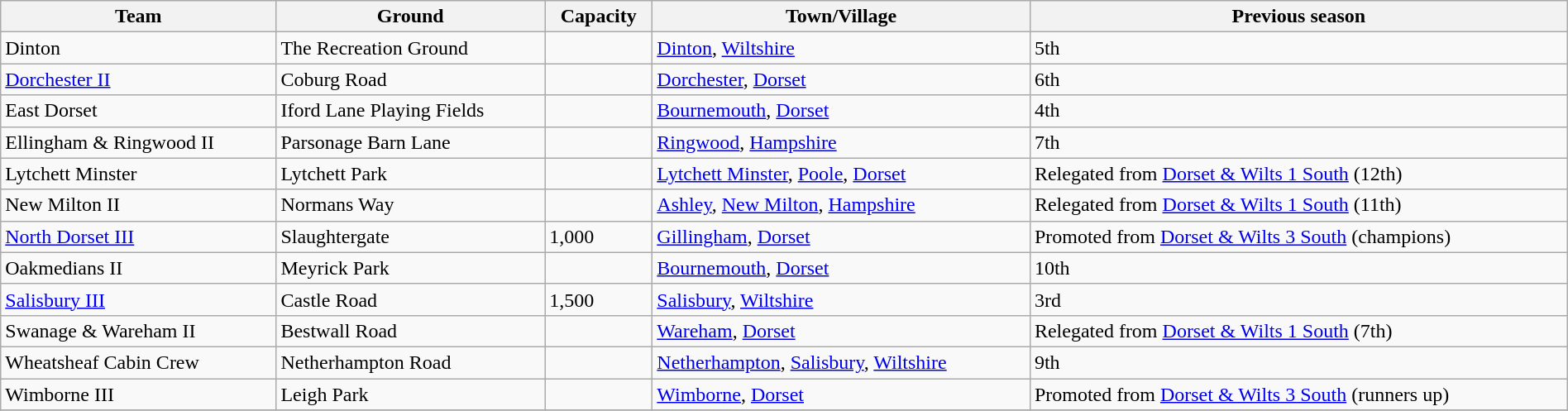<table class="wikitable sortable" width=100%>
<tr>
<th>Team</th>
<th>Ground</th>
<th>Capacity</th>
<th>Town/Village</th>
<th>Previous season</th>
</tr>
<tr>
<td>Dinton</td>
<td>The Recreation Ground</td>
<td></td>
<td><a href='#'>Dinton</a>, <a href='#'>Wiltshire</a></td>
<td>5th</td>
</tr>
<tr>
<td><a href='#'>Dorchester II</a></td>
<td>Coburg Road</td>
<td></td>
<td><a href='#'>Dorchester</a>, <a href='#'>Dorset</a></td>
<td>6th</td>
</tr>
<tr>
<td>East Dorset</td>
<td>Iford Lane Playing Fields</td>
<td></td>
<td><a href='#'>Bournemouth</a>, <a href='#'>Dorset</a></td>
<td>4th</td>
</tr>
<tr>
<td>Ellingham & Ringwood II</td>
<td>Parsonage Barn Lane</td>
<td></td>
<td><a href='#'>Ringwood</a>, <a href='#'>Hampshire</a></td>
<td>7th</td>
</tr>
<tr>
<td>Lytchett Minster</td>
<td>Lytchett Park</td>
<td></td>
<td><a href='#'>Lytchett Minster</a>, <a href='#'>Poole</a>, <a href='#'>Dorset</a></td>
<td>Relegated from <a href='#'>Dorset & Wilts 1 South</a> (12th)</td>
</tr>
<tr>
<td>New Milton II</td>
<td>Normans Way</td>
<td></td>
<td><a href='#'>Ashley</a>, <a href='#'>New Milton</a>, <a href='#'>Hampshire</a></td>
<td>Relegated from <a href='#'>Dorset & Wilts 1 South</a> (11th)</td>
</tr>
<tr>
<td><a href='#'>North Dorset III</a></td>
<td>Slaughtergate</td>
<td>1,000</td>
<td><a href='#'>Gillingham</a>, <a href='#'>Dorset</a></td>
<td>Promoted from <a href='#'>Dorset & Wilts 3 South</a> (champions)</td>
</tr>
<tr>
<td>Oakmedians II</td>
<td>Meyrick Park</td>
<td></td>
<td><a href='#'>Bournemouth</a>, <a href='#'>Dorset</a></td>
<td>10th</td>
</tr>
<tr>
<td><a href='#'>Salisbury III</a></td>
<td>Castle Road</td>
<td>1,500</td>
<td><a href='#'>Salisbury</a>, <a href='#'>Wiltshire</a></td>
<td>3rd</td>
</tr>
<tr>
<td>Swanage & Wareham II</td>
<td>Bestwall Road</td>
<td></td>
<td><a href='#'>Wareham</a>, <a href='#'>Dorset</a></td>
<td>Relegated from <a href='#'>Dorset & Wilts 1 South</a> (7th)</td>
</tr>
<tr>
<td>Wheatsheaf Cabin Crew</td>
<td>Netherhampton Road</td>
<td></td>
<td><a href='#'>Netherhampton</a>, <a href='#'>Salisbury</a>, <a href='#'>Wiltshire</a></td>
<td>9th</td>
</tr>
<tr>
<td>Wimborne III</td>
<td>Leigh Park</td>
<td></td>
<td><a href='#'>Wimborne</a>, <a href='#'>Dorset</a></td>
<td>Promoted from <a href='#'>Dorset & Wilts 3 South</a> (runners up)</td>
</tr>
<tr>
</tr>
</table>
